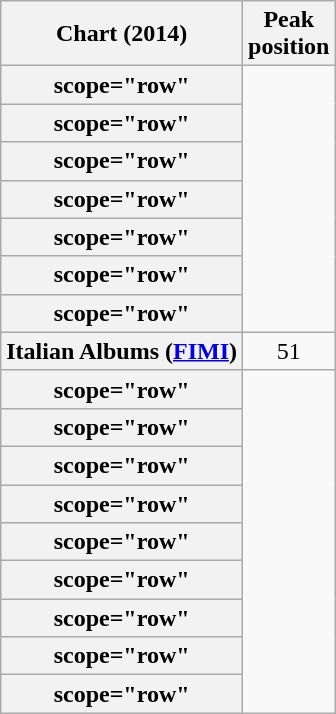<table class="wikitable sortable plainrowheaders" style="text-align:center">
<tr>
<th scope="col">Chart (2014)</th>
<th scope="col">Peak<br>position</th>
</tr>
<tr>
<th>scope="row" </th>
</tr>
<tr>
<th>scope="row" </th>
</tr>
<tr>
<th>scope="row" </th>
</tr>
<tr>
<th>scope="row" </th>
</tr>
<tr>
<th>scope="row" </th>
</tr>
<tr>
<th>scope="row" </th>
</tr>
<tr>
<th>scope="row" </th>
</tr>
<tr>
<th scope="row">Italian Albums (<a href='#'>FIMI</a>)</th>
<td>51</td>
</tr>
<tr>
<th>scope="row" </th>
</tr>
<tr>
<th>scope="row" </th>
</tr>
<tr>
<th>scope="row" </th>
</tr>
<tr>
<th>scope="row" </th>
</tr>
<tr>
<th>scope="row" </th>
</tr>
<tr>
<th>scope="row" </th>
</tr>
<tr>
<th>scope="row" </th>
</tr>
<tr>
<th>scope="row" </th>
</tr>
<tr>
<th>scope="row" </th>
</tr>
</table>
